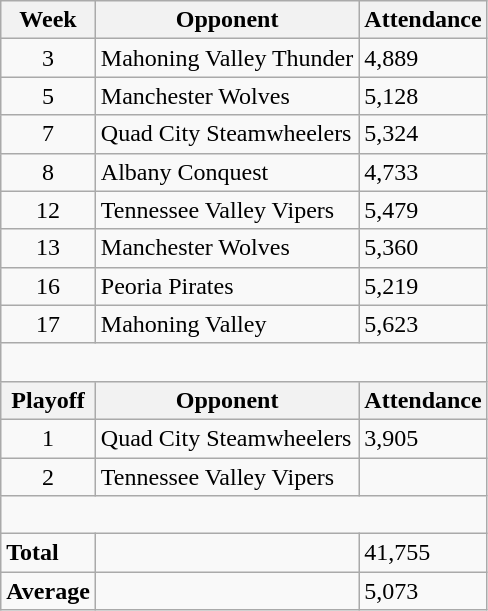<table class="wikitable" align="center">
<tr>
<th>Week</th>
<th>Opponent</th>
<th>Attendance</th>
</tr>
<tr>
<td align="center">3</td>
<td>Mahoning Valley Thunder</td>
<td>4,889</td>
</tr>
<tr>
<td align="center">5</td>
<td>Manchester Wolves</td>
<td>5,128</td>
</tr>
<tr>
<td align="center">7</td>
<td>Quad City Steamwheelers</td>
<td>5,324</td>
</tr>
<tr>
<td align="center">8</td>
<td>Albany Conquest</td>
<td>4,733</td>
</tr>
<tr>
<td align="center">12</td>
<td>Tennessee Valley Vipers</td>
<td>5,479</td>
</tr>
<tr>
<td align="center">13</td>
<td>Manchester Wolves</td>
<td>5,360</td>
</tr>
<tr>
<td align="center">16</td>
<td>Peoria Pirates</td>
<td>5,219</td>
</tr>
<tr>
<td align="center">17</td>
<td>Mahoning Valley</td>
<td>5,623</td>
</tr>
<tr>
<td colspan="3"> </td>
</tr>
<tr>
<th>Playoff</th>
<th>Opponent</th>
<th>Attendance</th>
</tr>
<tr>
<td align="center">1</td>
<td>Quad City Steamwheelers</td>
<td>3,905</td>
</tr>
<tr>
<td align="center">2</td>
<td>Tennessee Valley Vipers</td>
<td> </td>
</tr>
<tr>
<td colspan="3"> </td>
</tr>
<tr>
<td><strong>Total</strong></td>
<td></td>
<td>41,755</td>
</tr>
<tr>
<td><strong>Average</strong></td>
<td></td>
<td>5,073</td>
</tr>
</table>
